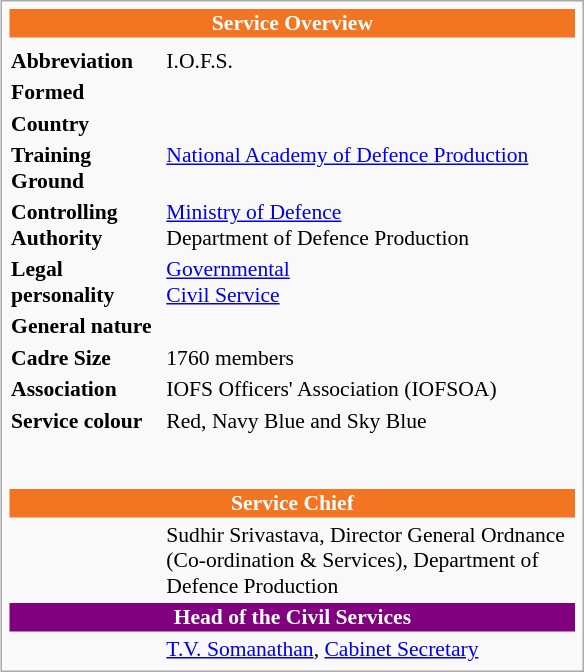<table class="infobox" style="font-size: 90%; text-align: left; width: 27em">
<tr>
<th cellpadding="1" colspan="12" style="background:#F37421; color:#fff; text-align:center;">Service Overview</th>
</tr>
<tr>
<td colspan=2 style="text-align: center"></td>
</tr>
<tr>
<td><strong>Abbreviation</strong></td>
<td>I.O.F.S.</td>
</tr>
<tr>
<td><strong>Formed</strong></td>
<td></td>
</tr>
<tr>
<td><strong>Country</strong></td>
<td></td>
</tr>
<tr>
<td><strong>Training Ground</strong></td>
<td><a href='#'>National Academy of Defence Production</a></td>
</tr>
<tr>
<td><strong>Controlling Authority</strong></td>
<td><a href='#'>Ministry of Defence</a><br> Department of Defence Production</td>
</tr>
<tr>
<td><strong>Legal personality</strong></td>
<td><a href='#'>Governmental</a><br><a href='#'>Civil Service</a></td>
</tr>
<tr>
<td><strong>General nature</strong></td>
<td></td>
</tr>
<tr>
<td><strong>Cadre Size</strong></td>
<td>1760 members</td>
</tr>
<tr>
<td><strong>Association</strong></td>
<td>IOFS Officers' Association (IOFSOA)</td>
</tr>
<tr>
<td><strong>Service colour</strong></td>
<td>Red, Navy Blue and Sky Blue <br> <br>  <br> </td>
</tr>
<tr>
<th cellpadding="1" colspan="12" style="background:#F37421; color:#fff; text-align:center;">Service Chief</th>
</tr>
<tr>
<td></td>
<td>Sudhir Srivastava, Director General Ordnance (Co-ordination & Services), Department of Defence Production</td>
</tr>
<tr>
<th cellpadding="1" colspan="12" style="background:purple; color:#fff; text-align:center;">Head of the Civil Services</th>
</tr>
<tr>
<td></td>
<td><a href='#'>T.V. Somanathan</a>, <a href='#'>Cabinet Secretary</a></td>
</tr>
</table>
